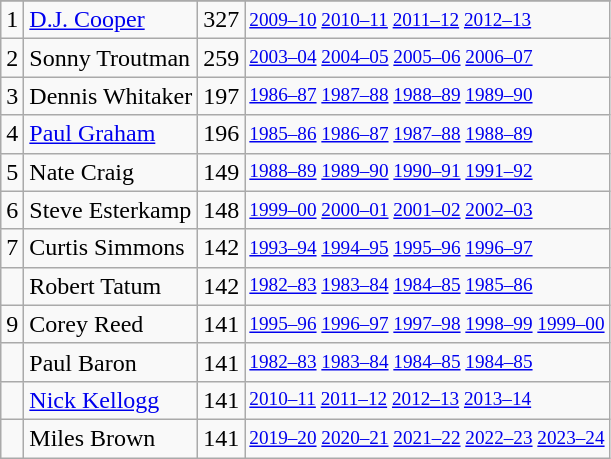<table class="wikitable">
<tr>
</tr>
<tr>
<td>1</td>
<td><a href='#'>D.J. Cooper</a></td>
<td>327</td>
<td style="font-size:80%;"><a href='#'>2009–10</a> <a href='#'>2010–11</a> <a href='#'>2011–12</a> <a href='#'>2012–13</a></td>
</tr>
<tr>
<td>2</td>
<td>Sonny Troutman</td>
<td>259</td>
<td style="font-size:80%;"><a href='#'>2003–04</a> <a href='#'>2004–05</a> <a href='#'>2005–06</a> <a href='#'>2006–07</a></td>
</tr>
<tr>
<td>3</td>
<td>Dennis Whitaker</td>
<td>197</td>
<td style="font-size:80%;"><a href='#'>1986–87</a> <a href='#'>1987–88</a> <a href='#'>1988–89</a> <a href='#'>1989–90</a></td>
</tr>
<tr>
<td>4</td>
<td><a href='#'>Paul Graham</a></td>
<td>196</td>
<td style="font-size:80%;"><a href='#'>1985–86</a> <a href='#'>1986–87</a> <a href='#'>1987–88</a> <a href='#'>1988–89</a></td>
</tr>
<tr>
<td>5</td>
<td>Nate Craig</td>
<td>149</td>
<td style="font-size:80%;"><a href='#'>1988–89</a> <a href='#'>1989–90</a> <a href='#'>1990–91</a> <a href='#'>1991–92</a></td>
</tr>
<tr>
<td>6</td>
<td>Steve Esterkamp</td>
<td>148</td>
<td style="font-size:80%;"><a href='#'>1999–00</a> <a href='#'>2000–01</a> <a href='#'>2001–02</a> <a href='#'>2002–03</a></td>
</tr>
<tr>
<td>7</td>
<td>Curtis Simmons</td>
<td>142</td>
<td style="font-size:80%;"><a href='#'>1993–94</a> <a href='#'>1994–95</a> <a href='#'>1995–96</a> <a href='#'>1996–97</a></td>
</tr>
<tr>
<td></td>
<td>Robert Tatum</td>
<td>142</td>
<td style="font-size:80%;"><a href='#'>1982–83</a> <a href='#'>1983–84</a> <a href='#'>1984–85</a> <a href='#'>1985–86</a></td>
</tr>
<tr>
<td>9</td>
<td>Corey Reed</td>
<td>141</td>
<td style="font-size:80%;"><a href='#'>1995–96</a> <a href='#'>1996–97</a> <a href='#'>1997–98</a> <a href='#'>1998–99</a> <a href='#'>1999–00</a></td>
</tr>
<tr>
<td></td>
<td>Paul Baron</td>
<td>141</td>
<td style="font-size:80%;"><a href='#'>1982–83</a> <a href='#'>1983–84</a> <a href='#'>1984–85</a> <a href='#'>1984–85</a></td>
</tr>
<tr>
<td></td>
<td><a href='#'>Nick Kellogg</a></td>
<td>141</td>
<td style="font-size:80%;"><a href='#'>2010–11</a> <a href='#'>2011–12</a> <a href='#'>2012–13</a> <a href='#'>2013–14</a></td>
</tr>
<tr>
<td></td>
<td>Miles Brown</td>
<td>141</td>
<td style="font-size:80%;"><a href='#'>2019–20</a> <a href='#'>2020–21</a> <a href='#'>2021–22</a> <a href='#'>2022–23</a> <a href='#'>2023–24</a></td>
</tr>
</table>
